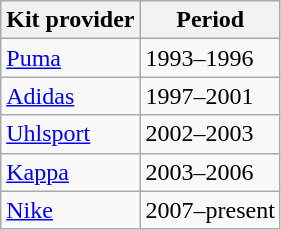<table class="wikitable">
<tr>
<th>Kit provider</th>
<th>Period</th>
</tr>
<tr>
<td><a href='#'>Puma</a></td>
<td>1993–1996</td>
</tr>
<tr>
<td><a href='#'>Adidas</a></td>
<td>1997–2001</td>
</tr>
<tr>
<td><a href='#'>Uhlsport</a></td>
<td>2002–2003</td>
</tr>
<tr>
<td><a href='#'>Kappa</a></td>
<td>2003–2006</td>
</tr>
<tr>
<td><a href='#'>Nike</a></td>
<td>2007–present</td>
</tr>
</table>
